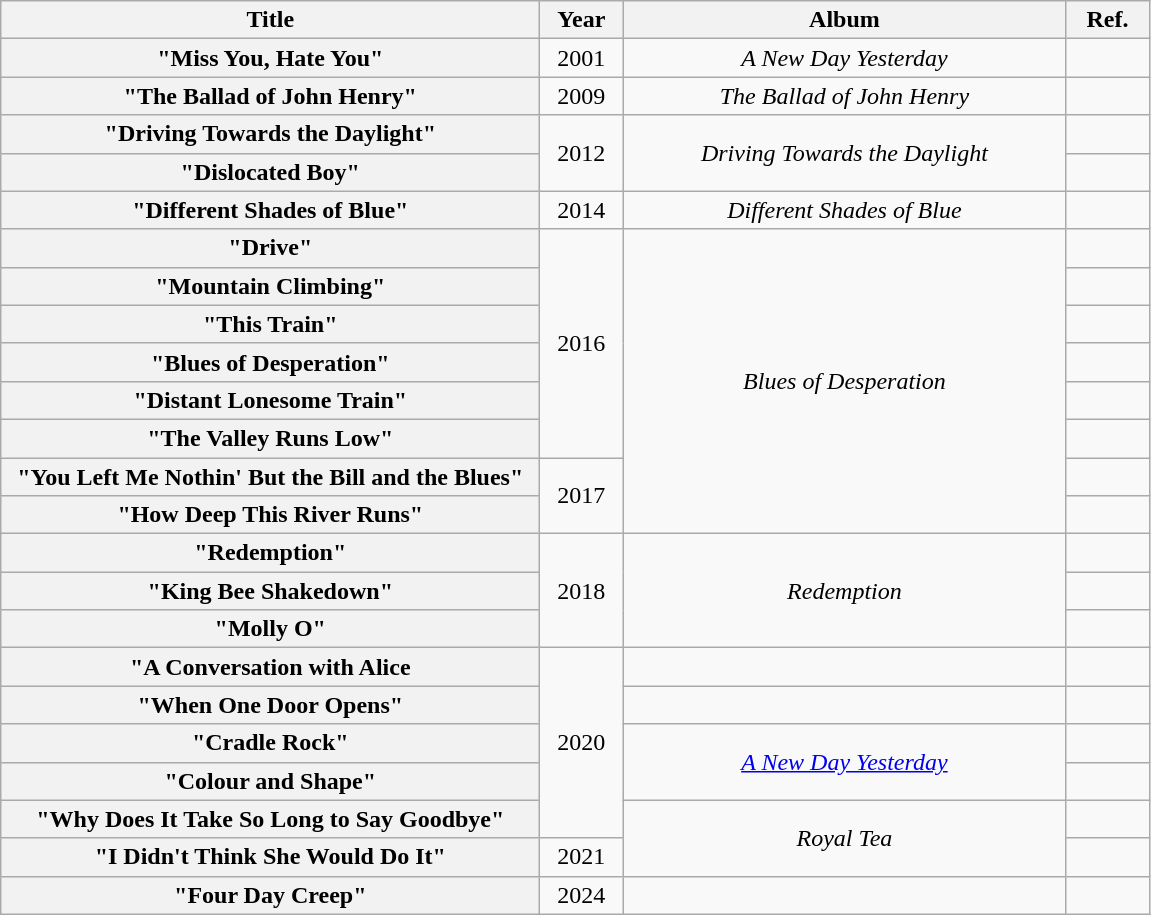<table class="wikitable plainrowheaders" style="text-align:center;">
<tr>
<th scope="col" style="width:22em;">Title</th>
<th scope="col" style="width:3em;">Year</th>
<th scope="col" style="width:18em;">Album</th>
<th scope="col" style="width:3em;">Ref.</th>
</tr>
<tr>
<th scope="row">"Miss You, Hate You"</th>
<td>2001</td>
<td><em>A New Day Yesterday</em></td>
<td></td>
</tr>
<tr>
<th scope="row">"The Ballad of John Henry"</th>
<td>2009</td>
<td><em>The Ballad of John Henry</em></td>
<td></td>
</tr>
<tr>
<th scope="row">"Driving Towards the Daylight"</th>
<td rowspan="2">2012</td>
<td rowspan="2"><em>Driving Towards the Daylight</em></td>
<td></td>
</tr>
<tr>
<th scope="row">"Dislocated Boy"</th>
<td></td>
</tr>
<tr>
<th scope="row">"Different Shades of Blue"</th>
<td>2014</td>
<td><em>Different Shades of Blue</em></td>
<td></td>
</tr>
<tr>
<th scope="row">"Drive"</th>
<td rowspan="6">2016</td>
<td rowspan="8"><em>Blues of Desperation</em></td>
<td></td>
</tr>
<tr>
<th scope="row">"Mountain Climbing"</th>
<td></td>
</tr>
<tr>
<th scope="row">"This Train"</th>
<td></td>
</tr>
<tr>
<th scope="row">"Blues of Desperation"</th>
<td></td>
</tr>
<tr>
<th scope="row">"Distant Lonesome Train"</th>
<td></td>
</tr>
<tr>
<th scope="row">"The Valley Runs Low"</th>
<td></td>
</tr>
<tr>
<th scope="row">"You Left Me Nothin' But the Bill and the Blues"</th>
<td rowspan="2">2017</td>
<td></td>
</tr>
<tr>
<th scope="row">"How Deep This River Runs"</th>
<td></td>
</tr>
<tr>
<th scope="row">"Redemption"</th>
<td rowspan="3">2018</td>
<td rowspan="3"><em>Redemption</em></td>
<td></td>
</tr>
<tr>
<th scope="row">"King Bee Shakedown"</th>
<td></td>
</tr>
<tr>
<th scope="row">"Molly O"</th>
<td></td>
</tr>
<tr>
<th scope="row">"A Conversation with Alice</th>
<td rowspan=5>2020</td>
<td></td>
<td></td>
</tr>
<tr>
<th scope="row">"When One Door Opens"</th>
<td></td>
<td></td>
</tr>
<tr>
<th scope="row">"Cradle Rock"</th>
<td rowspan=2><em><a href='#'>A New Day Yesterday</a></em></td>
<td></td>
</tr>
<tr>
<th scope="row">"Colour and Shape"</th>
<td></td>
</tr>
<tr>
<th scope="row">"Why Does It Take So Long to Say Goodbye"</th>
<td rowspan=2><em>Royal Tea</em></td>
<td></td>
</tr>
<tr>
<th scope="row">"I Didn't Think She Would Do It"</th>
<td>2021</td>
<td></td>
</tr>
<tr>
<th scope="row">"Four Day Creep"<br> </th>
<td>2024</td>
<td></td>
<td></td>
</tr>
</table>
